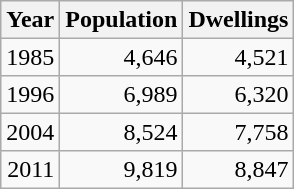<table class="wikitable" style="line-height:1.1em;">
<tr>
<th>Year</th>
<th>Population</th>
<th>Dwellings</th>
</tr>
<tr align="right">
<td>1985</td>
<td>4,646</td>
<td>4,521</td>
</tr>
<tr align="right">
<td>1996</td>
<td>6,989</td>
<td>6,320</td>
</tr>
<tr align="right">
<td>2004</td>
<td>8,524</td>
<td>7,758</td>
</tr>
<tr align="right">
<td>2011</td>
<td>9,819</td>
<td>8,847</td>
</tr>
</table>
